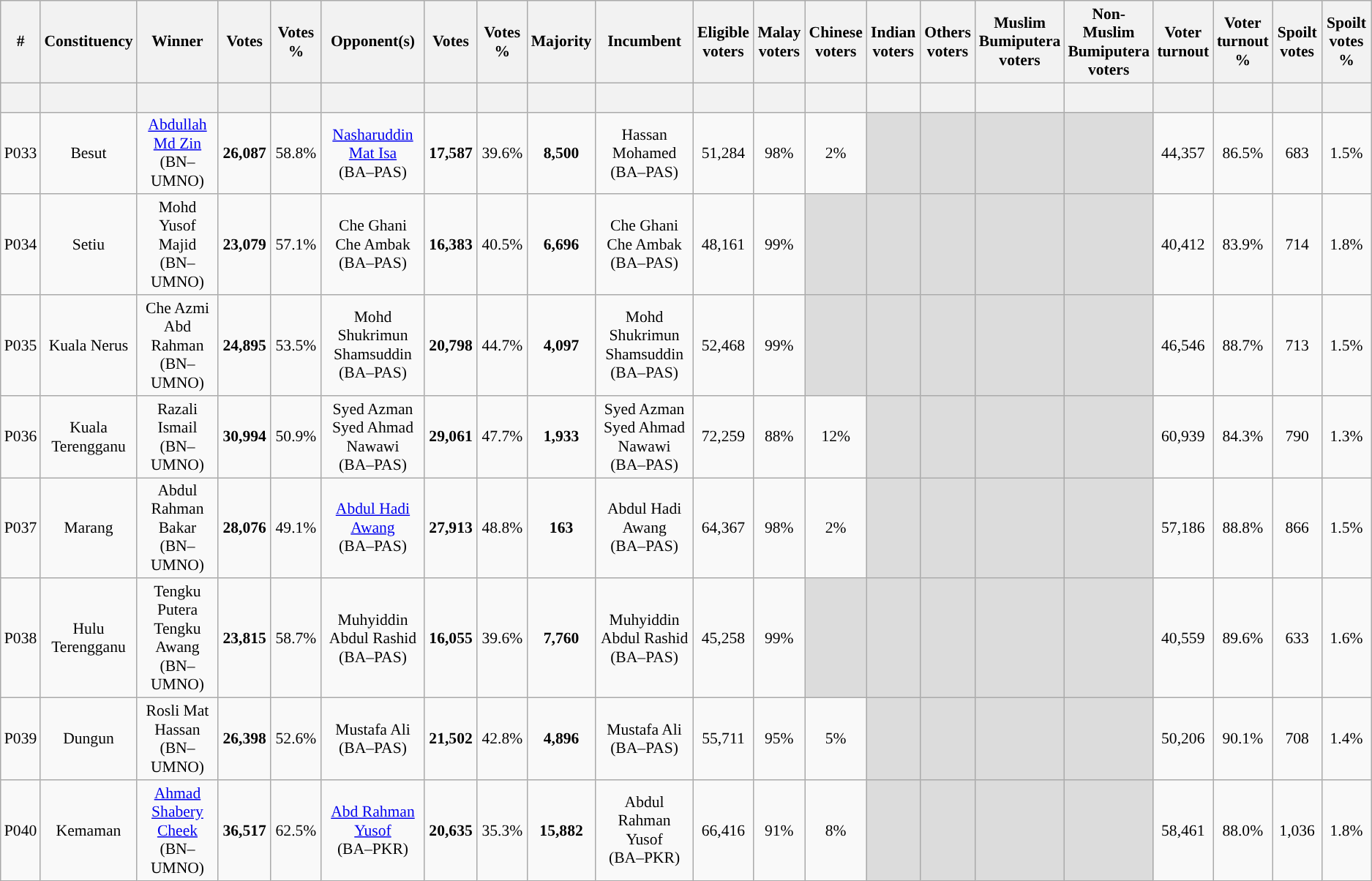<table class="wikitable sortable" style="text-align:center; font-size:90%">
<tr>
<th width="30">#</th>
<th width="60">Constituency</th>
<th width="150">Winner</th>
<th width="50">Votes</th>
<th width="50">Votes %</th>
<th width="150">Opponent(s)</th>
<th width="50">Votes</th>
<th width="50">Votes %</th>
<th width="50">Majority</th>
<th width="150">Incumbent</th>
<th width="50">Eligible voters</th>
<th width="50">Malay voters</th>
<th width="50">Chinese voters</th>
<th width="50">Indian voters</th>
<th width="50">Others voters</th>
<th width="50">Muslim Bumiputera voters</th>
<th width="50">Non-Muslim Bumiputera voters</th>
<th width="50">Voter turnout</th>
<th width="50">Voter turnout %</th>
<th width="50">Spoilt votes</th>
<th width="50">Spoilt votes %</th>
</tr>
<tr>
<th height="20"></th>
<th></th>
<th></th>
<th></th>
<th></th>
<th></th>
<th></th>
<th></th>
<th></th>
<th></th>
<th></th>
<th></th>
<th></th>
<th></th>
<th></th>
<th></th>
<th></th>
<th></th>
<th></th>
<th></th>
<th></th>
</tr>
<tr>
<td>P033</td>
<td>Besut</td>
<td><a href='#'>Abdullah Md Zin</a><br>(BN–UMNO)</td>
<td><strong>26,087</strong></td>
<td>58.8%</td>
<td><a href='#'>Nasharuddin Mat Isa</a><br>(BA–PAS)</td>
<td><strong>17,587</strong></td>
<td>39.6%</td>
<td><strong>8,500</strong></td>
<td>Hassan Mohamed<br>(BA–PAS)</td>
<td>51,284</td>
<td>98%</td>
<td>2%</td>
<td bgcolor="dcdcdc"></td>
<td bgcolor="dcdcdc"></td>
<td bgcolor="dcdcdc"></td>
<td bgcolor="dcdcdc"></td>
<td>44,357</td>
<td>86.5%</td>
<td>683</td>
<td>1.5%</td>
</tr>
<tr>
<td>P034</td>
<td>Setiu</td>
<td>Mohd Yusof Majid<br>(BN–UMNO)</td>
<td><strong>23,079</strong></td>
<td>57.1%</td>
<td>Che Ghani Che Ambak<br>(BA–PAS)</td>
<td><strong>16,383</strong></td>
<td>40.5%</td>
<td><strong>6,696</strong></td>
<td>Che Ghani Che Ambak<br>(BA–PAS)</td>
<td>48,161</td>
<td>99%</td>
<td bgcolor="dcdcdc"></td>
<td bgcolor="dcdcdc"></td>
<td bgcolor="dcdcdc"></td>
<td bgcolor="dcdcdc"></td>
<td bgcolor="dcdcdc"></td>
<td>40,412</td>
<td>83.9%</td>
<td>714</td>
<td>1.8%</td>
</tr>
<tr>
<td>P035</td>
<td>Kuala Nerus</td>
<td>Che Azmi Abd Rahman<br>(BN–UMNO)</td>
<td><strong>24,895</strong></td>
<td>53.5%</td>
<td>Mohd Shukrimun Shamsuddin<br>(BA–PAS)</td>
<td><strong>20,798</strong></td>
<td>44.7%</td>
<td><strong>4,097</strong></td>
<td>Mohd Shukrimun Shamsuddin<br>(BA–PAS)</td>
<td>52,468</td>
<td>99%</td>
<td bgcolor="dcdcdc"></td>
<td bgcolor="dcdcdc"></td>
<td bgcolor="dcdcdc"></td>
<td bgcolor="dcdcdc"></td>
<td bgcolor="dcdcdc"></td>
<td>46,546</td>
<td>88.7%</td>
<td>713</td>
<td>1.5%</td>
</tr>
<tr>
<td>P036</td>
<td>Kuala Terengganu</td>
<td>Razali Ismail<br>(BN–UMNO)</td>
<td><strong>30,994</strong></td>
<td>50.9%</td>
<td>Syed Azman Syed Ahmad Nawawi<br>(BA–PAS)</td>
<td><strong>29,061</strong></td>
<td>47.7%</td>
<td><strong>1,933</strong></td>
<td>Syed Azman Syed Ahmad Nawawi<br>(BA–PAS)</td>
<td>72,259</td>
<td>88%</td>
<td>12%</td>
<td bgcolor="dcdcdc"></td>
<td bgcolor="dcdcdc"></td>
<td bgcolor="dcdcdc"></td>
<td bgcolor="dcdcdc"></td>
<td>60,939</td>
<td>84.3%</td>
<td>790</td>
<td>1.3%</td>
</tr>
<tr>
<td>P037</td>
<td>Marang</td>
<td>Abdul Rahman Bakar<br>(BN–UMNO)</td>
<td><strong>28,076</strong></td>
<td>49.1%</td>
<td><a href='#'>Abdul Hadi Awang</a><br>(BA–PAS)</td>
<td><strong>27,913</strong></td>
<td>48.8%</td>
<td><strong>163</strong></td>
<td>Abdul Hadi Awang<br>(BA–PAS)</td>
<td>64,367</td>
<td>98%</td>
<td>2%</td>
<td bgcolor="dcdcdc"></td>
<td bgcolor="dcdcdc"></td>
<td bgcolor="dcdcdc"></td>
<td bgcolor="dcdcdc"></td>
<td>57,186</td>
<td>88.8%</td>
<td>866</td>
<td>1.5%</td>
</tr>
<tr>
<td>P038</td>
<td>Hulu Terengganu</td>
<td>Tengku Putera Tengku Awang<br>(BN–UMNO)</td>
<td><strong>23,815</strong></td>
<td>58.7%</td>
<td>Muhyiddin Abdul Rashid<br>(BA–PAS)</td>
<td><strong>16,055</strong></td>
<td>39.6%</td>
<td><strong>7,760</strong></td>
<td>Muhyiddin Abdul Rashid<br>(BA–PAS)</td>
<td>45,258</td>
<td>99%</td>
<td bgcolor="dcdcdc"></td>
<td bgcolor="dcdcdc"></td>
<td bgcolor="dcdcdc"></td>
<td bgcolor="dcdcdc"></td>
<td bgcolor="dcdcdc"></td>
<td>40,559</td>
<td>89.6%</td>
<td>633</td>
<td>1.6%</td>
</tr>
<tr>
<td>P039</td>
<td>Dungun</td>
<td>Rosli Mat Hassan<br>(BN–UMNO)</td>
<td><strong>26,398</strong></td>
<td>52.6%</td>
<td>Mustafa Ali<br>(BA–PAS)</td>
<td><strong>21,502</strong></td>
<td>42.8%</td>
<td><strong>4,896</strong></td>
<td>Mustafa Ali<br>(BA–PAS)</td>
<td>55,711</td>
<td>95%</td>
<td>5%</td>
<td bgcolor="dcdcdc"></td>
<td bgcolor="dcdcdc"></td>
<td bgcolor="dcdcdc"></td>
<td bgcolor="dcdcdc"></td>
<td>50,206</td>
<td>90.1%</td>
<td>708</td>
<td>1.4%</td>
</tr>
<tr>
<td>P040</td>
<td>Kemaman</td>
<td><a href='#'>Ahmad Shabery Cheek</a><br>(BN–UMNO)</td>
<td><strong>36,517</strong></td>
<td>62.5%</td>
<td><a href='#'>Abd Rahman Yusof</a><br>(BA–PKR)</td>
<td><strong>20,635</strong></td>
<td>35.3%</td>
<td><strong>15,882</strong></td>
<td>Abdul Rahman Yusof<br>(BA–PKR)</td>
<td>66,416</td>
<td>91%</td>
<td>8%</td>
<td bgcolor="dcdcdc"></td>
<td bgcolor="dcdcdc"></td>
<td bgcolor="dcdcdc"></td>
<td bgcolor="dcdcdc"></td>
<td>58,461</td>
<td>88.0%</td>
<td>1,036</td>
<td>1.8%</td>
</tr>
</table>
